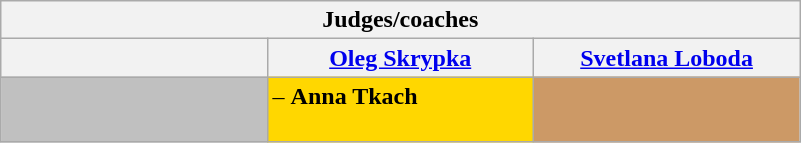<table class="wikitable" text=align:center>
<tr>
<th colspan=4 style="width:95%;">Judges/coaches</th>
</tr>
<tr>
<th style="width:23%;" scope="col"></th>
<th style="width:23%;" scope="col"><a href='#'>Oleg Skrypka</a></th>
<th style="width:23%;" scope="col"><a href='#'>Svetlana Loboda</a></th>
</tr>
<tr>
<td style="background:silver"><br><br></td>
<td style="background:gold">– <strong>Anna Tkach</strong><br><br></td>
<td style="background:#c96"><br><br></td>
</tr>
</table>
